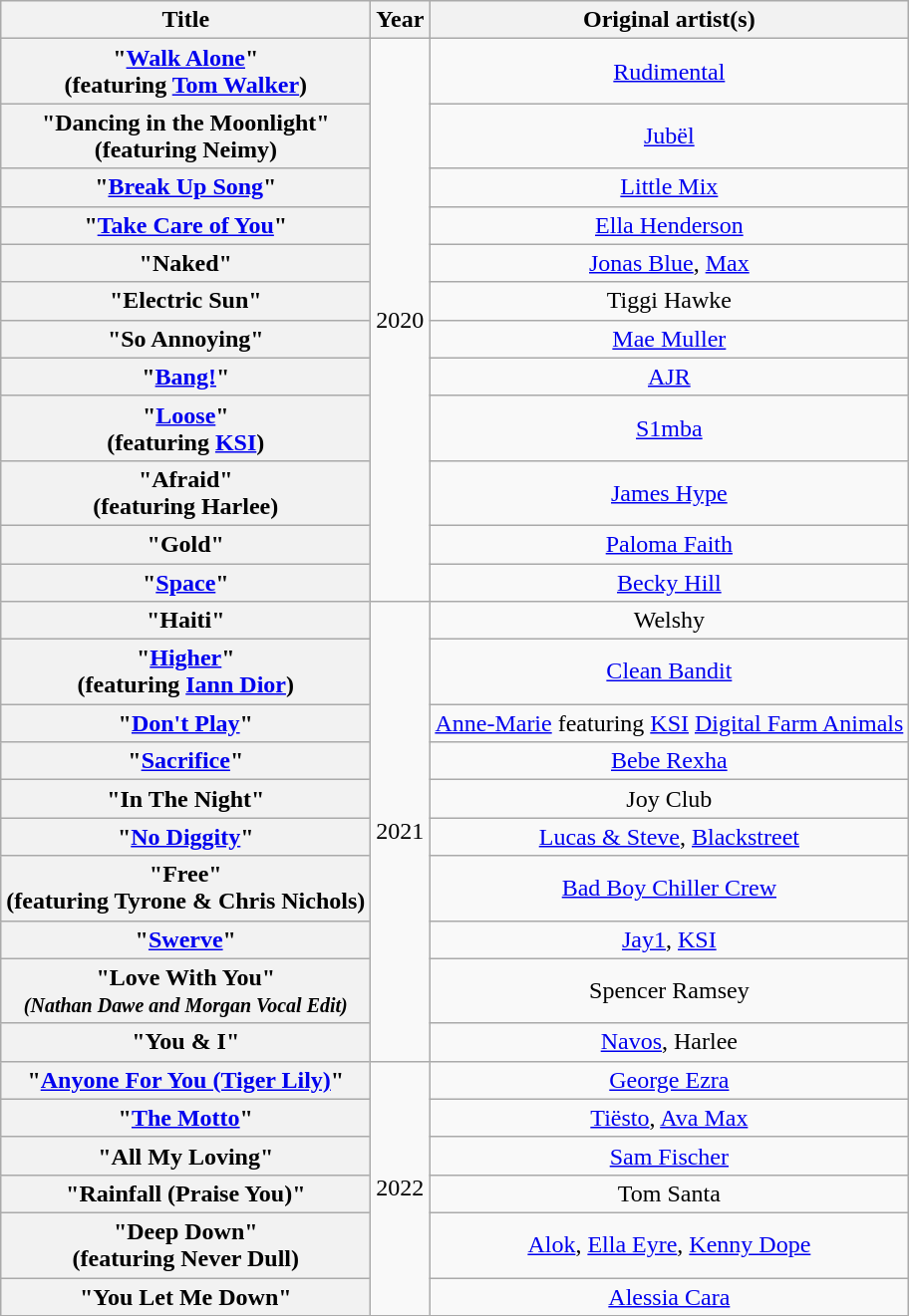<table class="wikitable plainrowheaders" style="text-align:center;">
<tr>
<th scope="col">Title</th>
<th scope="col">Year</th>
<th scope="col">Original artist(s)</th>
</tr>
<tr>
<th scope="row">"<a href='#'>Walk Alone</a>"<br><span>(featuring <a href='#'>Tom Walker</a>)</span></th>
<td rowspan="12">2020</td>
<td><a href='#'>Rudimental</a></td>
</tr>
<tr>
<th scope="row">"Dancing in the Moonlight"<br><span>(featuring Neimy)</span></th>
<td><a href='#'>Jubël</a></td>
</tr>
<tr>
<th scope="row">"<a href='#'>Break Up Song</a>"</th>
<td><a href='#'>Little Mix</a></td>
</tr>
<tr>
<th scope="row">"<a href='#'>Take Care of You</a>"</th>
<td><a href='#'>Ella Henderson</a></td>
</tr>
<tr>
<th scope="row">"Naked"</th>
<td><a href='#'>Jonas Blue</a>, <a href='#'>Max</a></td>
</tr>
<tr>
<th scope="row">"Electric Sun"</th>
<td>Tiggi Hawke</td>
</tr>
<tr>
<th scope="row">"So Annoying"</th>
<td><a href='#'>Mae Muller</a></td>
</tr>
<tr>
<th scope="row">"<a href='#'>Bang!</a>"</th>
<td><a href='#'>AJR</a></td>
</tr>
<tr>
<th scope="row">"<a href='#'>Loose</a>"<br><span>(featuring <a href='#'>KSI</a>)</span></th>
<td><a href='#'>S1mba</a></td>
</tr>
<tr>
<th scope="row">"Afraid"<br><span>(featuring Harlee)</span></th>
<td><a href='#'>James Hype</a></td>
</tr>
<tr>
<th scope="row">"Gold"</th>
<td><a href='#'>Paloma Faith</a></td>
</tr>
<tr>
<th scope="row">"<a href='#'>Space</a>"</th>
<td><a href='#'>Becky Hill</a></td>
</tr>
<tr>
<th scope="row">"Haiti"</th>
<td rowspan="10">2021</td>
<td>Welshy</td>
</tr>
<tr>
<th scope="row">"<a href='#'>Higher</a>"<br><span>(featuring <a href='#'>Iann Dior</a>)</span></th>
<td><a href='#'>Clean Bandit</a></td>
</tr>
<tr>
<th scope="row">"<a href='#'>Don't Play</a>"</th>
<td><a href='#'>Anne-Marie</a> featuring   <a href='#'>KSI</a> <a href='#'>Digital Farm    Animals</a></td>
</tr>
<tr>
<th scope="row">"<a href='#'>Sacrifice</a>"</th>
<td><a href='#'>Bebe Rexha</a></td>
</tr>
<tr>
<th scope="row">"In The Night"</th>
<td>Joy Club</td>
</tr>
<tr>
<th scope="row">"<a href='#'>No Diggity</a>"</th>
<td><a href='#'>Lucas & Steve</a>, <a href='#'>Blackstreet</a></td>
</tr>
<tr>
<th scope="row">"Free"<br><span>(featuring Tyrone & Chris Nichols)</span></th>
<td><a href='#'>Bad Boy Chiller Crew</a></td>
</tr>
<tr>
<th scope="row">"<a href='#'>Swerve</a>"</th>
<td><a href='#'>Jay1</a>, <a href='#'>KSI</a></td>
</tr>
<tr>
<th scope="row">"Love With You"<br><em><small>(Nathan Dawe and Morgan Vocal Edit)</small></em></th>
<td>Spencer Ramsey</td>
</tr>
<tr>
<th scope="row">"You & I"</th>
<td><a href='#'>Navos</a>, Harlee</td>
</tr>
<tr>
<th scope="row">"<a href='#'>Anyone For You (Tiger Lily)</a>"</th>
<td rowspan="6">2022</td>
<td><a href='#'>George Ezra</a></td>
</tr>
<tr>
<th scope="row">"<a href='#'>The Motto</a>"</th>
<td><a href='#'>Tiësto</a>, <a href='#'>Ava Max</a></td>
</tr>
<tr>
<th scope="row">"All My Loving"</th>
<td><a href='#'>Sam Fischer</a></td>
</tr>
<tr>
<th scope="row">"Rainfall (Praise You)"</th>
<td>Tom Santa</td>
</tr>
<tr>
<th scope="row">"Deep Down"<br><span>(featuring Never Dull)</span></th>
<td><a href='#'>Alok</a>, <a href='#'>Ella Eyre</a>, <a href='#'>Kenny Dope</a></td>
</tr>
<tr>
<th scope="row">"You Let Me Down"</th>
<td><a href='#'>Alessia Cara</a></td>
</tr>
<tr>
</tr>
</table>
